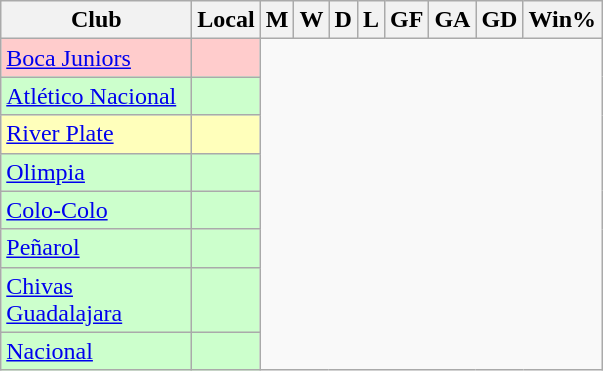<table class="wikitable plainrowheaders sortable">
<tr>
<th width=120px scope="col">Club</th>
<th scope="col">Local</th>
<th scope="col">M</th>
<th scope="col">W</th>
<th scope="col">D</th>
<th scope="col">L</th>
<th scope="col">GF</th>
<th scope="col">GA</th>
<th scope="col">GD</th>
<th scope="col">Win%</th>
</tr>
<tr style="background-color:#fcc">
<td scope="row"><a href='#'>Boca Juniors</a></td>
<td align=center><br></td>
</tr>
<tr style="background-color:#cfc">
<td scope="row"><a href='#'>Atlético Nacional</a></td>
<td align=center><br></td>
</tr>
<tr style="background-color:#ffffbb">
<td scope="row"><a href='#'>River Plate</a></td>
<td align=center><br></td>
</tr>
<tr style="background-color:#cfc">
<td scope="row"><a href='#'>Olimpia</a></td>
<td align=center><br></td>
</tr>
<tr style="background-color:#cfc">
<td scope="row"><a href='#'>Colo-Colo</a></td>
<td align=center><br></td>
</tr>
<tr style="background-color:#cfc">
<td scope="row"><a href='#'>Peñarol</a></td>
<td align=center><br></td>
</tr>
<tr style="background-color:#cfc">
<td scope="row"><a href='#'>Chivas Guadalajara</a></td>
<td align=center><br></td>
</tr>
<tr style="background-color:#cfc">
<td scope="row"><a href='#'>Nacional</a></td>
<td align=center><br></td>
</tr>
</table>
